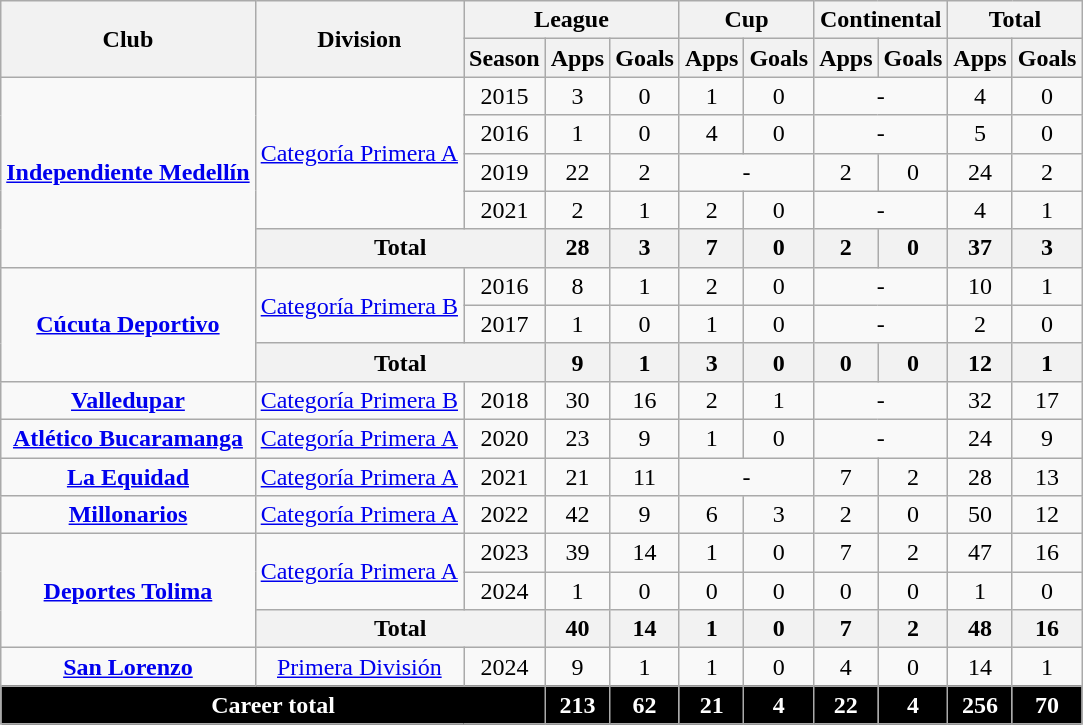<table class="wikitable" style="text-align:center">
<tr>
<th rowspan="2">Club</th>
<th rowspan="2">Division</th>
<th colspan="3">League</th>
<th colspan="2">Cup</th>
<th colspan="2">Continental</th>
<th colspan="2">Total</th>
</tr>
<tr>
<th>Season</th>
<th>Apps</th>
<th>Goals</th>
<th>Apps</th>
<th>Goals</th>
<th>Apps</th>
<th>Goals</th>
<th>Apps</th>
<th>Goals</th>
</tr>
<tr>
<td rowspan="5" valign="center"><strong><a href='#'>Independiente Medellín</a></strong></td>
<td rowspan="4" valign="center"><a href='#'>Categoría Primera A</a></td>
<td>2015</td>
<td>3</td>
<td>0</td>
<td>1</td>
<td>0</td>
<td colspan="2">-</td>
<td>4</td>
<td>0</td>
</tr>
<tr>
<td>2016</td>
<td>1</td>
<td>0</td>
<td>4</td>
<td>0</td>
<td colspan="2">-</td>
<td>5</td>
<td>0</td>
</tr>
<tr>
<td>2019</td>
<td>22</td>
<td>2</td>
<td colspan="2">-</td>
<td>2</td>
<td>0</td>
<td>24</td>
<td>2</td>
</tr>
<tr>
<td>2021</td>
<td>2</td>
<td>1</td>
<td>2</td>
<td>0</td>
<td colspan="2">-</td>
<td>4</td>
<td>1</td>
</tr>
<tr>
<th colspan="2">Total</th>
<th>28</th>
<th>3</th>
<th>7</th>
<th>0</th>
<th>2</th>
<th>0</th>
<th>37</th>
<th>3</th>
</tr>
<tr>
<td rowspan="3" valign="center"><strong><a href='#'>Cúcuta Deportivo</a></strong></td>
<td rowspan="2" valign="center"><a href='#'>Categoría Primera B</a></td>
<td>2016</td>
<td>8</td>
<td>1</td>
<td>2</td>
<td>0</td>
<td colspan="2">-</td>
<td>10</td>
<td>1</td>
</tr>
<tr>
<td>2017</td>
<td>1</td>
<td>0</td>
<td>1</td>
<td>0</td>
<td colspan="2">-</td>
<td>2</td>
<td>0</td>
</tr>
<tr>
<th colspan="2">Total</th>
<th>9</th>
<th>1</th>
<th>3</th>
<th>0</th>
<th>0</th>
<th>0</th>
<th>12</th>
<th>1</th>
</tr>
<tr>
<td><strong><a href='#'>Valledupar</a></strong></td>
<td><a href='#'>Categoría Primera B</a></td>
<td>2018</td>
<td>30</td>
<td>16</td>
<td>2</td>
<td>1</td>
<td colspan="2">-</td>
<td>32</td>
<td>17</td>
</tr>
<tr>
<td><strong><a href='#'>Atlético Bucaramanga</a></strong></td>
<td><a href='#'>Categoría Primera A</a></td>
<td>2020</td>
<td>23</td>
<td>9</td>
<td>1</td>
<td>0</td>
<td colspan="2">-</td>
<td>24</td>
<td>9</td>
</tr>
<tr>
<td><strong><a href='#'>La Equidad</a></strong></td>
<td><a href='#'>Categoría Primera A</a></td>
<td>2021</td>
<td>21</td>
<td>11</td>
<td colspan="2">-</td>
<td>7</td>
<td>2</td>
<td>28</td>
<td>13</td>
</tr>
<tr>
<td><strong><a href='#'>Millonarios</a></strong></td>
<td><a href='#'>Categoría Primera A</a></td>
<td>2022</td>
<td>42</td>
<td>9</td>
<td>6</td>
<td>3</td>
<td>2</td>
<td>0</td>
<td>50</td>
<td>12</td>
</tr>
<tr>
<td rowspan="3" valign="center"><strong><a href='#'>Deportes Tolima</a></strong></td>
<td rowspan="2" valign="center"><a href='#'>Categoría Primera A</a></td>
<td>2023</td>
<td>39</td>
<td>14</td>
<td>1</td>
<td>0</td>
<td>7</td>
<td>2</td>
<td>47</td>
<td>16</td>
</tr>
<tr>
<td>2024</td>
<td>1</td>
<td>0</td>
<td>0</td>
<td>0</td>
<td>0</td>
<td>0</td>
<td>1</td>
<td>0</td>
</tr>
<tr>
<th colspan="2">Total</th>
<th>40</th>
<th>14</th>
<th>1</th>
<th>0</th>
<th>7</th>
<th>2</th>
<th>48</th>
<th>16</th>
</tr>
<tr>
<td><strong><a href='#'>San Lorenzo</a></strong></td>
<td><a href='#'>Primera División</a></td>
<td>2024</td>
<td>9</td>
<td>1</td>
<td>1</td>
<td>0</td>
<td>4</td>
<td>0</td>
<td>14</td>
<td>1</td>
</tr>
<tr style="color: white; font-weight: bold; background: #000">
<td colspan="3" valign="center"><strong>Career total</strong></td>
<td>213</td>
<td>62</td>
<td>21</td>
<td>4</td>
<td>22</td>
<td>4</td>
<td>256</td>
<td>70</td>
</tr>
</table>
